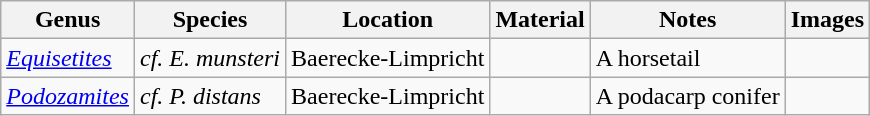<table class="wikitable" align="center">
<tr>
<th>Genus</th>
<th>Species</th>
<th>Location</th>
<th>Material</th>
<th>Notes</th>
<th>Images</th>
</tr>
<tr>
<td><em><a href='#'>Equisetites</a></em></td>
<td><em>cf. E. munsteri</em></td>
<td>Baerecke-Limpricht</td>
<td></td>
<td>A horsetail</td>
<td></td>
</tr>
<tr>
<td><em><a href='#'>Podozamites</a></em></td>
<td><em>cf. P. distans</em></td>
<td>Baerecke-Limpricht</td>
<td></td>
<td>A podacarp conifer</td>
<td></td>
</tr>
</table>
